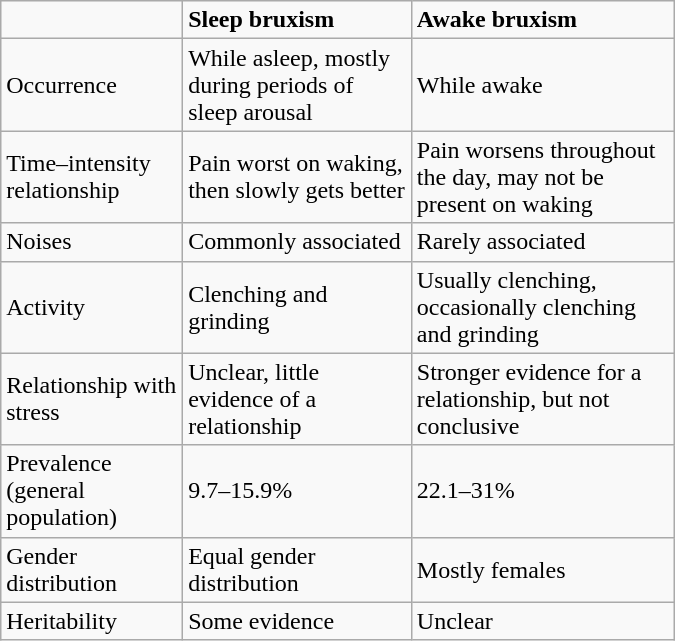<table class="wikitable" style="float:right; width:450px;">
<tr>
<td></td>
<td><strong>Sleep bruxism</strong></td>
<td><strong>Awake bruxism</strong></td>
</tr>
<tr>
<td>Occurrence</td>
<td>While asleep, mostly during periods of sleep arousal</td>
<td>While awake</td>
</tr>
<tr>
<td>Time–intensity relationship</td>
<td>Pain worst on waking, then slowly gets better</td>
<td>Pain worsens throughout the day, may not be present on waking</td>
</tr>
<tr>
<td>Noises</td>
<td>Commonly associated</td>
<td>Rarely associated</td>
</tr>
<tr>
<td>Activity</td>
<td>Clenching and grinding</td>
<td>Usually clenching, occasionally clenching and grinding</td>
</tr>
<tr>
<td>Relationship with stress</td>
<td>Unclear, little evidence of a relationship</td>
<td>Stronger evidence for a relationship, but not conclusive</td>
</tr>
<tr>
<td>Prevalence (general population)</td>
<td>9.7–15.9%</td>
<td>22.1–31%</td>
</tr>
<tr>
<td>Gender distribution</td>
<td>Equal gender distribution</td>
<td>Mostly females</td>
</tr>
<tr>
<td>Heritability</td>
<td>Some evidence</td>
<td>Unclear</td>
</tr>
</table>
